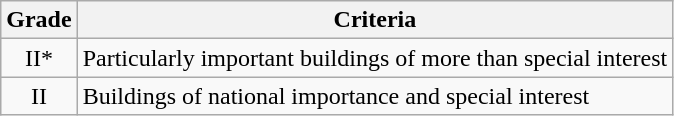<table class="wikitable">
<tr>
<th>Grade</th>
<th>Criteria</th>
</tr>
<tr>
<td align="center" >II*</td>
<td>Particularly important buildings of more than special interest</td>
</tr>
<tr>
<td align="center" >II</td>
<td>Buildings of national importance and special interest</td>
</tr>
</table>
